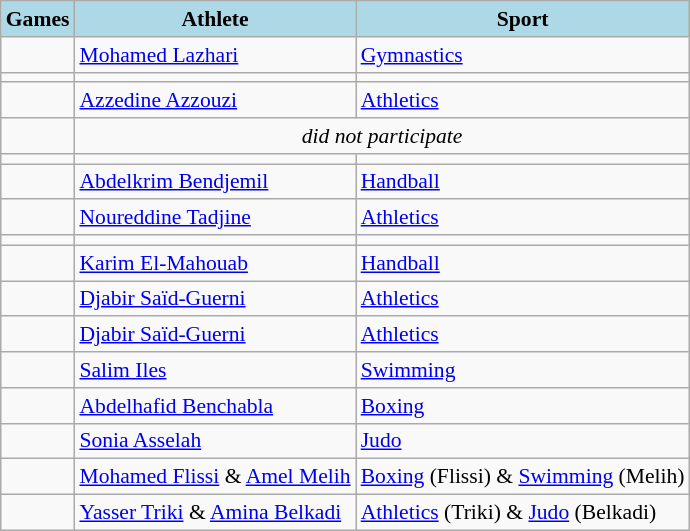<table class="wikitable sortable" style="font-size:90%">
<tr>
<th style="background-color:lightblue">Games</th>
<th style="background-color:lightblue">Athlete</th>
<th style="background-color:lightblue">Sport</th>
</tr>
<tr>
<td align=left></td>
<td><a href='#'>Mohamed Lazhari</a></td>
<td><a href='#'>Gymnastics</a></td>
</tr>
<tr>
<td align=left></td>
<td></td>
<td></td>
</tr>
<tr>
<td align=left></td>
<td><a href='#'>Azzedine Azzouzi</a></td>
<td><a href='#'>Athletics</a></td>
</tr>
<tr>
<td align=left></td>
<td colspan=2 align=center><em>did not participate</em></td>
</tr>
<tr>
<td align=left></td>
<td></td>
<td></td>
</tr>
<tr>
<td align=left></td>
<td><a href='#'>Abdelkrim Bendjemil</a></td>
<td><a href='#'>Handball</a></td>
</tr>
<tr>
<td align=left></td>
<td><a href='#'>Noureddine Tadjine</a></td>
<td><a href='#'>Athletics</a></td>
</tr>
<tr>
<td align=left></td>
<td></td>
<td></td>
</tr>
<tr>
<td align=left></td>
<td><a href='#'>Karim El-Mahouab</a></td>
<td><a href='#'>Handball</a></td>
</tr>
<tr>
<td align=left></td>
<td><a href='#'>Djabir Saïd-Guerni</a></td>
<td><a href='#'>Athletics</a></td>
</tr>
<tr>
<td align=left></td>
<td><a href='#'>Djabir Saïd-Guerni</a></td>
<td><a href='#'>Athletics</a></td>
</tr>
<tr>
<td align=left></td>
<td><a href='#'>Salim Iles</a></td>
<td><a href='#'>Swimming</a></td>
</tr>
<tr>
<td align=left></td>
<td><a href='#'>Abdelhafid Benchabla</a></td>
<td><a href='#'>Boxing</a></td>
</tr>
<tr>
<td align=left></td>
<td><a href='#'>Sonia Asselah</a></td>
<td><a href='#'>Judo</a></td>
</tr>
<tr>
<td align=left></td>
<td><a href='#'>Mohamed Flissi</a> & <a href='#'>Amel Melih</a></td>
<td><a href='#'>Boxing</a> (Flissi) & <a href='#'>Swimming</a> (Melih)</td>
</tr>
<tr>
<td align=left></td>
<td><a href='#'>Yasser Triki</a> & <a href='#'>Amina Belkadi</a></td>
<td><a href='#'>Athletics</a> (Triki) & <a href='#'>Judo</a> (Belkadi)</td>
</tr>
</table>
